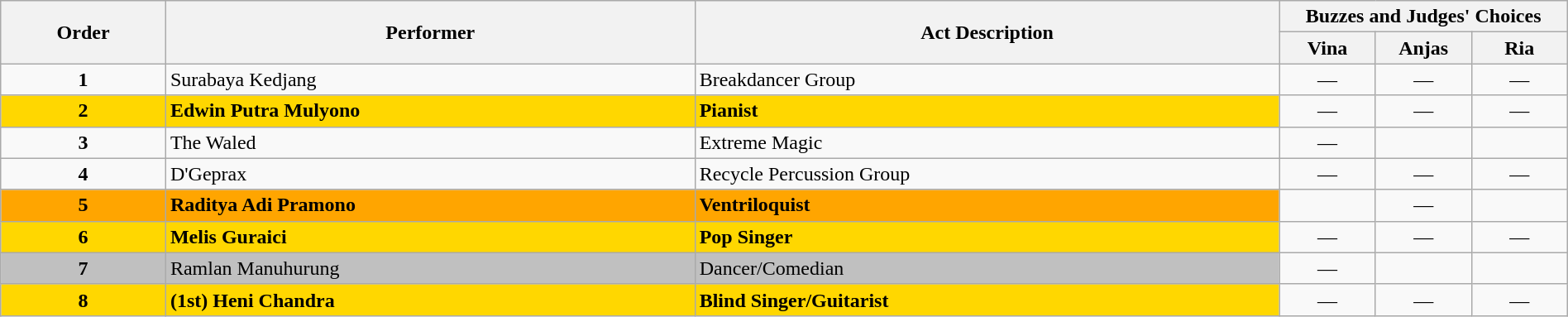<table class="wikitable" style="width:100%;">
<tr>
<th rowspan=2>Order</th>
<th rowspan=2>Performer</th>
<th rowspan=2>Act Description</th>
<th colspan=3>Buzzes and Judges' Choices</th>
</tr>
<tr>
<th width="70">Vina</th>
<th width="70">Anjas</th>
<th width="70">Ria</th>
</tr>
<tr>
<td align="center"><strong>1</strong></td>
<td>Surabaya Kedjang</td>
<td>Breakdancer Group</td>
<td align="center">—</td>
<td align="center">—</td>
<td align="center">—</td>
</tr>
<tr>
<td style="background:gold;" align="center"><strong>2</strong></td>
<td style="background:gold;"><strong>Edwin Putra Mulyono</strong></td>
<td style="background:gold;"><strong>Pianist</strong></td>
<td align="center">—</td>
<td align="center">—</td>
<td align="center">—</td>
</tr>
<tr>
<td align="center"><strong>3</strong></td>
<td>The Waled</td>
<td>Extreme Magic</td>
<td align="center">—</td>
<td style="text-align:center;"></td>
<td style="text-align:center;"></td>
</tr>
<tr>
<td align="center"><strong>4</strong></td>
<td>D'Geprax</td>
<td>Recycle Percussion Group</td>
<td align="center">—</td>
<td align="center">—</td>
<td align="center">—</td>
</tr>
<tr>
<td style="background:orange;" align="center"><strong>5</strong></td>
<td style="background:orange;"><strong>Raditya Adi Pramono</strong></td>
<td style="background:orange;"><strong>Ventriloquist</strong></td>
<td style="text-align:center;"></td>
<td align="center">—</td>
<td style="text-align:center;"></td>
</tr>
<tr>
<th style="background:gold;">6</th>
<td style="background:gold;"><strong>Melis Guraici</strong></td>
<td style="background:gold;"><strong>Pop Singer</strong></td>
<td align="center">—</td>
<td align="center">—</td>
<td align="center">—</td>
</tr>
<tr>
<th style="background:silver;">7</th>
<td style="background:silver;">Ramlan Manuhurung</td>
<td style="background:silver;">Dancer/Comedian</td>
<td align="center">—</td>
<td style="text-align:center;"></td>
<td style="text-align:center;"></td>
</tr>
<tr>
<th style="background:gold;">8</th>
<td style="background:gold;"><strong>(1st) Heni Chandra</strong></td>
<td style="background:gold;"><strong>Blind Singer/Guitarist</strong></td>
<td align="center">—</td>
<td align="center">—</td>
<td align="center">—</td>
</tr>
</table>
